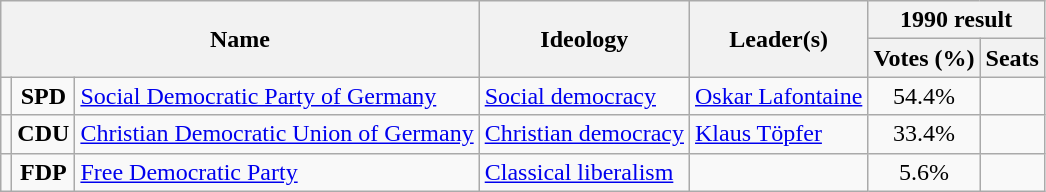<table class="wikitable">
<tr>
<th rowspan=2 colspan=3>Name</th>
<th rowspan=2>Ideology</th>
<th rowspan=2>Leader(s)</th>
<th colspan=2>1990 result</th>
</tr>
<tr>
<th>Votes (%)</th>
<th>Seats</th>
</tr>
<tr>
<td bgcolor=></td>
<td align=center><strong>SPD</strong></td>
<td><a href='#'>Social Democratic Party of Germany</a><br></td>
<td><a href='#'>Social democracy</a></td>
<td><a href='#'>Oskar Lafontaine</a></td>
<td align=center>54.4%</td>
<td></td>
</tr>
<tr>
<td bgcolor=></td>
<td align=center><strong>CDU</strong></td>
<td><a href='#'>Christian Democratic Union of Germany</a><br></td>
<td><a href='#'>Christian democracy</a></td>
<td><a href='#'>Klaus Töpfer</a></td>
<td align=center>33.4%</td>
<td></td>
</tr>
<tr>
<td bgcolor=></td>
<td align=center><strong>FDP</strong></td>
<td><a href='#'>Free Democratic Party</a><br></td>
<td><a href='#'>Classical liberalism</a></td>
<td></td>
<td align=center>5.6%</td>
<td></td>
</tr>
</table>
